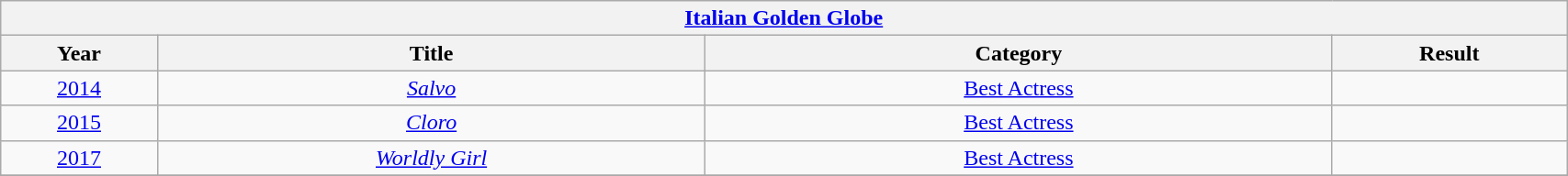<table width="90%" class="wikitable">
<tr>
<th colspan="4" align="center"><a href='#'>Italian Golden Globe</a></th>
</tr>
<tr>
<th width="10%">Year</th>
<th width="35%">Title</th>
<th width="40%">Category</th>
<th width="15%">Result</th>
</tr>
<tr>
<td align="center"><a href='#'>2014</a></td>
<td align="center"><em><a href='#'>Salvo</a></em></td>
<td align="center"><a href='#'>Best Actress</a></td>
<td></td>
</tr>
<tr>
<td align="center"><a href='#'>2015</a></td>
<td align="center"><em><a href='#'>Cloro</a></em></td>
<td align="center"><a href='#'>Best Actress</a></td>
<td></td>
</tr>
<tr>
<td align="center"><a href='#'>2017</a></td>
<td align="center"><em><a href='#'>Worldly Girl</a></em></td>
<td align="center"><a href='#'>Best Actress</a></td>
<td></td>
</tr>
<tr>
</tr>
</table>
